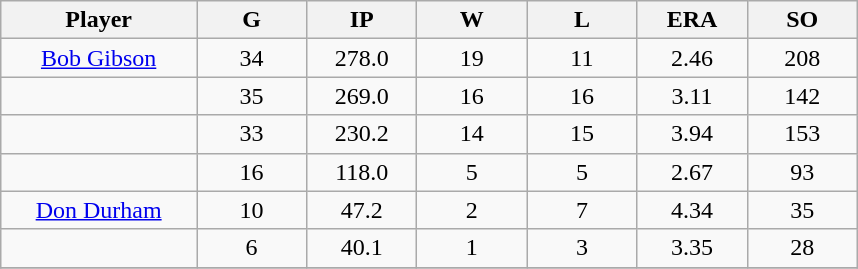<table class="wikitable sortable">
<tr>
<th bgcolor="#DDDDFF" width="16%">Player</th>
<th bgcolor="#DDDDFF" width="9%">G</th>
<th bgcolor="#DDDDFF" width="9%">IP</th>
<th bgcolor="#DDDDFF" width="9%">W</th>
<th bgcolor="#DDDDFF" width="9%">L</th>
<th bgcolor="#DDDDFF" width="9%">ERA</th>
<th bgcolor="#DDDDFF" width="9%">SO</th>
</tr>
<tr align="center">
<td><a href='#'>Bob Gibson</a></td>
<td>34</td>
<td>278.0</td>
<td>19</td>
<td>11</td>
<td>2.46</td>
<td>208</td>
</tr>
<tr align=center>
<td></td>
<td>35</td>
<td>269.0</td>
<td>16</td>
<td>16</td>
<td>3.11</td>
<td>142</td>
</tr>
<tr align="center">
<td></td>
<td>33</td>
<td>230.2</td>
<td>14</td>
<td>15</td>
<td>3.94</td>
<td>153</td>
</tr>
<tr align="center">
<td></td>
<td>16</td>
<td>118.0</td>
<td>5</td>
<td>5</td>
<td>2.67</td>
<td>93</td>
</tr>
<tr align="center">
<td><a href='#'>Don Durham</a></td>
<td>10</td>
<td>47.2</td>
<td>2</td>
<td>7</td>
<td>4.34</td>
<td>35</td>
</tr>
<tr align=center>
<td></td>
<td>6</td>
<td>40.1</td>
<td>1</td>
<td>3</td>
<td>3.35</td>
<td>28</td>
</tr>
<tr align="center">
</tr>
</table>
